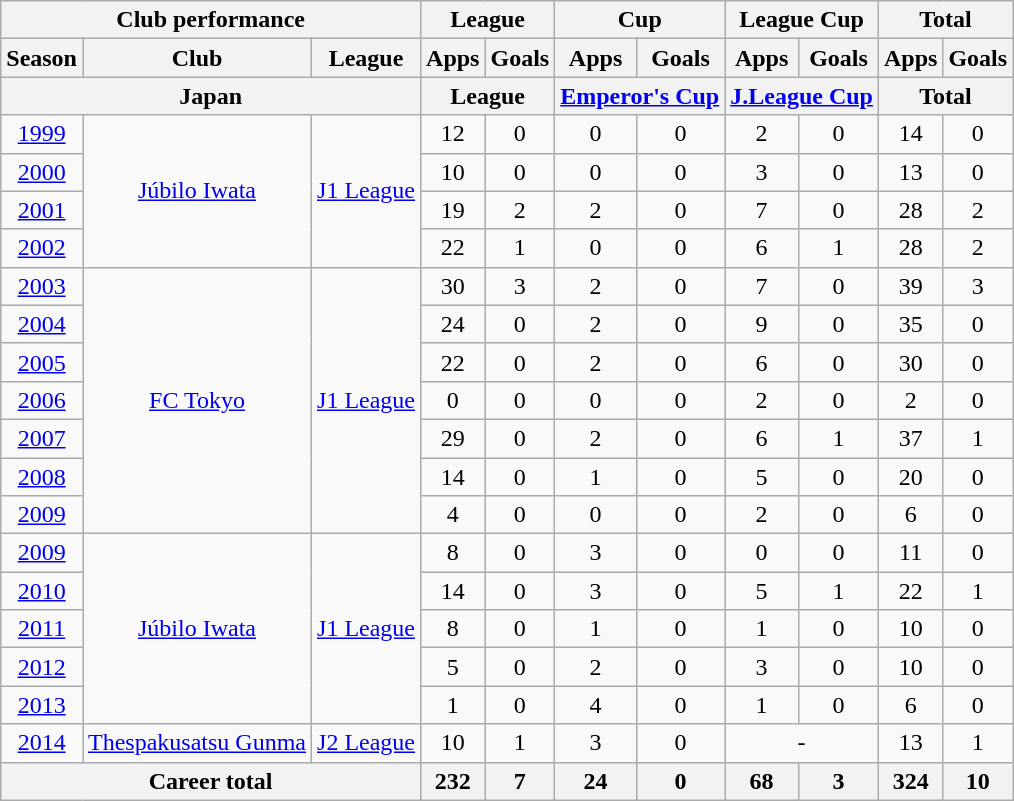<table class="wikitable" style="text-align:center">
<tr>
<th colspan=3>Club performance</th>
<th colspan=2>League</th>
<th colspan=2>Cup</th>
<th colspan=2>League Cup</th>
<th colspan=2>Total</th>
</tr>
<tr>
<th>Season</th>
<th>Club</th>
<th>League</th>
<th>Apps</th>
<th>Goals</th>
<th>Apps</th>
<th>Goals</th>
<th>Apps</th>
<th>Goals</th>
<th>Apps</th>
<th>Goals</th>
</tr>
<tr>
<th colspan=3>Japan</th>
<th colspan=2>League</th>
<th colspan=2><a href='#'>Emperor's Cup</a></th>
<th colspan=2><a href='#'>J.League Cup</a></th>
<th colspan=2>Total</th>
</tr>
<tr>
<td><a href='#'>1999</a></td>
<td rowspan="4"><a href='#'>Júbilo Iwata</a></td>
<td rowspan="4"><a href='#'>J1 League</a></td>
<td>12</td>
<td>0</td>
<td>0</td>
<td>0</td>
<td>2</td>
<td>0</td>
<td>14</td>
<td>0</td>
</tr>
<tr>
<td><a href='#'>2000</a></td>
<td>10</td>
<td>0</td>
<td>0</td>
<td>0</td>
<td>3</td>
<td>0</td>
<td>13</td>
<td>0</td>
</tr>
<tr>
<td><a href='#'>2001</a></td>
<td>19</td>
<td>2</td>
<td>2</td>
<td>0</td>
<td>7</td>
<td>0</td>
<td>28</td>
<td>2</td>
</tr>
<tr>
<td><a href='#'>2002</a></td>
<td>22</td>
<td>1</td>
<td>0</td>
<td>0</td>
<td>6</td>
<td>1</td>
<td>28</td>
<td>2</td>
</tr>
<tr>
<td><a href='#'>2003</a></td>
<td rowspan="7"><a href='#'>FC Tokyo</a></td>
<td rowspan="7"><a href='#'>J1 League</a></td>
<td>30</td>
<td>3</td>
<td>2</td>
<td>0</td>
<td>7</td>
<td>0</td>
<td>39</td>
<td>3</td>
</tr>
<tr>
<td><a href='#'>2004</a></td>
<td>24</td>
<td>0</td>
<td>2</td>
<td>0</td>
<td>9</td>
<td>0</td>
<td>35</td>
<td>0</td>
</tr>
<tr>
<td><a href='#'>2005</a></td>
<td>22</td>
<td>0</td>
<td>2</td>
<td>0</td>
<td>6</td>
<td>0</td>
<td>30</td>
<td>0</td>
</tr>
<tr>
<td><a href='#'>2006</a></td>
<td>0</td>
<td>0</td>
<td>0</td>
<td>0</td>
<td>2</td>
<td>0</td>
<td>2</td>
<td>0</td>
</tr>
<tr>
<td><a href='#'>2007</a></td>
<td>29</td>
<td>0</td>
<td>2</td>
<td>0</td>
<td>6</td>
<td>1</td>
<td>37</td>
<td>1</td>
</tr>
<tr>
<td><a href='#'>2008</a></td>
<td>14</td>
<td>0</td>
<td>1</td>
<td>0</td>
<td>5</td>
<td>0</td>
<td>20</td>
<td>0</td>
</tr>
<tr>
<td><a href='#'>2009</a></td>
<td>4</td>
<td>0</td>
<td>0</td>
<td>0</td>
<td>2</td>
<td>0</td>
<td>6</td>
<td>0</td>
</tr>
<tr>
<td><a href='#'>2009</a></td>
<td rowspan="5"><a href='#'>Júbilo Iwata</a></td>
<td rowspan="5"><a href='#'>J1 League</a></td>
<td>8</td>
<td>0</td>
<td>3</td>
<td>0</td>
<td>0</td>
<td>0</td>
<td>11</td>
<td>0</td>
</tr>
<tr>
<td><a href='#'>2010</a></td>
<td>14</td>
<td>0</td>
<td>3</td>
<td>0</td>
<td>5</td>
<td>1</td>
<td>22</td>
<td>1</td>
</tr>
<tr>
<td><a href='#'>2011</a></td>
<td>8</td>
<td>0</td>
<td>1</td>
<td>0</td>
<td>1</td>
<td>0</td>
<td>10</td>
<td>0</td>
</tr>
<tr>
<td><a href='#'>2012</a></td>
<td>5</td>
<td>0</td>
<td>2</td>
<td>0</td>
<td>3</td>
<td>0</td>
<td>10</td>
<td>0</td>
</tr>
<tr>
<td><a href='#'>2013</a></td>
<td>1</td>
<td>0</td>
<td>4</td>
<td>0</td>
<td>1</td>
<td>0</td>
<td>6</td>
<td>0</td>
</tr>
<tr>
<td><a href='#'>2014</a></td>
<td><a href='#'>Thespakusatsu Gunma</a></td>
<td><a href='#'>J2 League</a></td>
<td>10</td>
<td>1</td>
<td>3</td>
<td>0</td>
<td colspan="2">-</td>
<td>13</td>
<td>1</td>
</tr>
<tr>
<th colspan=3>Career total</th>
<th>232</th>
<th>7</th>
<th>24</th>
<th>0</th>
<th>68</th>
<th>3</th>
<th>324</th>
<th>10</th>
</tr>
</table>
